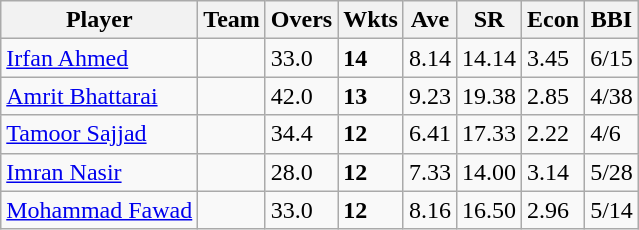<table class="wikitable sortable">
<tr>
<th>Player</th>
<th>Team</th>
<th>Overs</th>
<th>Wkts</th>
<th>Ave</th>
<th>SR</th>
<th>Econ</th>
<th>BBI</th>
</tr>
<tr>
<td><a href='#'>Irfan Ahmed</a></td>
<td></td>
<td>33.0</td>
<td><strong>14</strong></td>
<td>8.14</td>
<td>14.14</td>
<td>3.45</td>
<td>6/15</td>
</tr>
<tr>
<td><a href='#'>Amrit Bhattarai</a></td>
<td></td>
<td>42.0</td>
<td><strong>13</strong></td>
<td>9.23</td>
<td>19.38</td>
<td>2.85</td>
<td>4/38</td>
</tr>
<tr>
<td><a href='#'>Tamoor Sajjad</a></td>
<td></td>
<td>34.4</td>
<td><strong>12</strong></td>
<td>6.41</td>
<td>17.33</td>
<td>2.22</td>
<td>4/6</td>
</tr>
<tr>
<td><a href='#'>Imran Nasir</a></td>
<td></td>
<td>28.0</td>
<td><strong>12</strong></td>
<td>7.33</td>
<td>14.00</td>
<td>3.14</td>
<td>5/28</td>
</tr>
<tr>
<td><a href='#'>Mohammad Fawad</a></td>
<td></td>
<td>33.0</td>
<td><strong>12</strong></td>
<td>8.16</td>
<td>16.50</td>
<td>2.96</td>
<td>5/14</td>
</tr>
</table>
